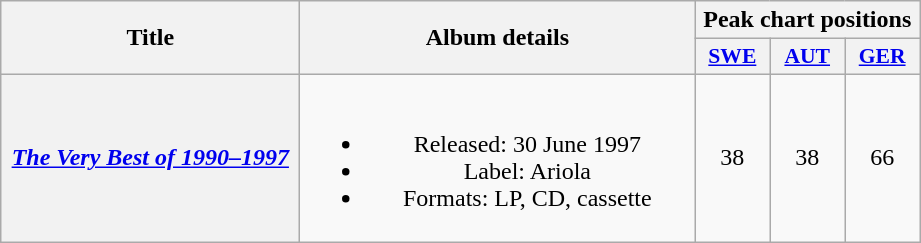<table class="wikitable plainrowheaders" style="text-align:center;">
<tr>
<th scope="col" rowspan="2" style="width:12em;">Title</th>
<th scope="col" rowspan="2" style="width:16em;">Album details</th>
<th scope="col" colspan="3">Peak chart positions</th>
</tr>
<tr>
<th scope="col" style="width:3em;font-size:90%;"><a href='#'>SWE</a><br></th>
<th scope="col" style="width:3em;font-size:90%;"><a href='#'>AUT</a><br></th>
<th scope="col" style="width:3em;font-size:90%;"><a href='#'>GER</a><br></th>
</tr>
<tr>
<th scope="row"><em><a href='#'>The Very Best of 1990–1997</a></em></th>
<td><br><ul><li>Released: 30 June 1997</li><li>Label: Ariola</li><li>Formats: LP, CD, cassette</li></ul></td>
<td>38</td>
<td>38</td>
<td>66</td>
</tr>
</table>
